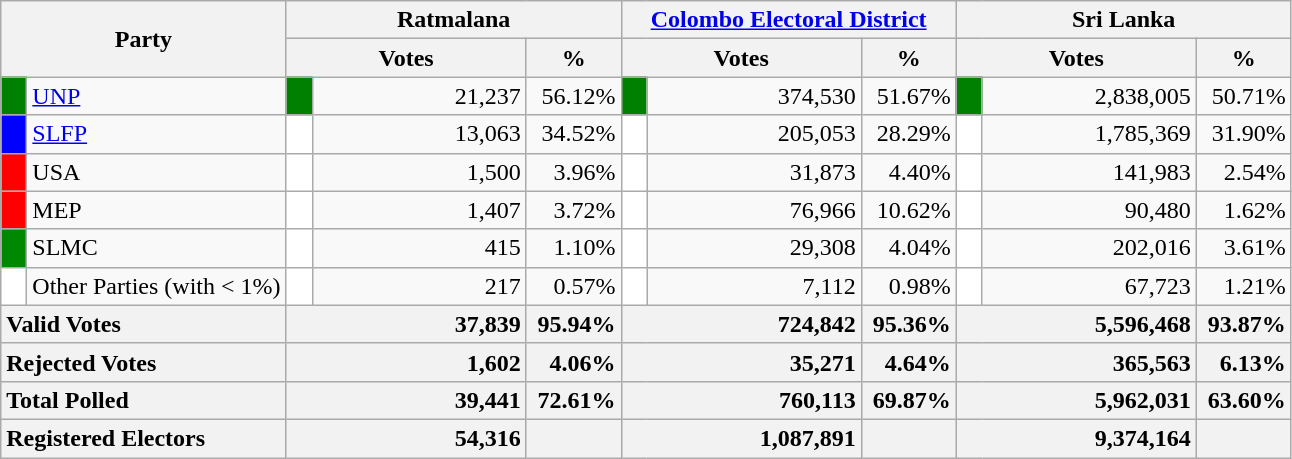<table class="wikitable">
<tr>
<th colspan="2" width="144px"rowspan="2">Party</th>
<th colspan="3" width="216px">Ratmalana</th>
<th colspan="3" width="216px"><a href='#'>Colombo Electoral District</a></th>
<th colspan="3" width="216px">Sri Lanka</th>
</tr>
<tr>
<th colspan="2" width="144px">Votes</th>
<th>%</th>
<th colspan="2" width="144px">Votes</th>
<th>%</th>
<th colspan="2" width="144px">Votes</th>
<th>%</th>
</tr>
<tr>
<td style="background-color:green;" width="10px"></td>
<td style="text-align:left;"><a href='#'>UNP</a></td>
<td style="background-color:green;" width="10px"></td>
<td style="text-align:right;">21,237</td>
<td style="text-align:right;">56.12%</td>
<td style="background-color:green;" width="10px"></td>
<td style="text-align:right;">374,530</td>
<td style="text-align:right;">51.67%</td>
<td style="background-color:green;" width="10px"></td>
<td style="text-align:right;">2,838,005</td>
<td style="text-align:right;">50.71%</td>
</tr>
<tr>
<td style="background-color:blue;" width="10px"></td>
<td style="text-align:left;"><a href='#'>SLFP</a></td>
<td style="background-color:white;" width="10px"></td>
<td style="text-align:right;">13,063</td>
<td style="text-align:right;">34.52%</td>
<td style="background-color:white;" width="10px"></td>
<td style="text-align:right;">205,053</td>
<td style="text-align:right;">28.29%</td>
<td style="background-color:white;" width="10px"></td>
<td style="text-align:right;">1,785,369</td>
<td style="text-align:right;">31.90%</td>
</tr>
<tr>
<td style="background-color:red;" width="10px"></td>
<td style="text-align:left;">USA</td>
<td style="background-color:white;" width="10px"></td>
<td style="text-align:right;">1,500</td>
<td style="text-align:right;">3.96%</td>
<td style="background-color:white;" width="10px"></td>
<td style="text-align:right;">31,873</td>
<td style="text-align:right;">4.40%</td>
<td style="background-color:white;" width="10px"></td>
<td style="text-align:right;">141,983</td>
<td style="text-align:right;">2.54%</td>
</tr>
<tr>
<td style="background-color:red;" width="10px"></td>
<td style="text-align:left;">MEP</td>
<td style="background-color:white;" width="10px"></td>
<td style="text-align:right;">1,407</td>
<td style="text-align:right;">3.72%</td>
<td style="background-color:white;" width="10px"></td>
<td style="text-align:right;">76,966</td>
<td style="text-align:right;">10.62%</td>
<td style="background-color:white;" width="10px"></td>
<td style="text-align:right;">90,480</td>
<td style="text-align:right;">1.62%</td>
</tr>
<tr>
<td style="background-color:#008800;" width="10px"></td>
<td style="text-align:left;">SLMC</td>
<td style="background-color:white;" width="10px"></td>
<td style="text-align:right;">415</td>
<td style="text-align:right;">1.10%</td>
<td style="background-color:white;" width="10px"></td>
<td style="text-align:right;">29,308</td>
<td style="text-align:right;">4.04%</td>
<td style="background-color:white;" width="10px"></td>
<td style="text-align:right;">202,016</td>
<td style="text-align:right;">3.61%</td>
</tr>
<tr>
<td style="background-color:white;" width="10px"></td>
<td style="text-align:left;">Other Parties (with < 1%)</td>
<td style="background-color:white;" width="10px"></td>
<td style="text-align:right;">217</td>
<td style="text-align:right;">0.57%</td>
<td style="background-color:white;" width="10px"></td>
<td style="text-align:right;">7,112</td>
<td style="text-align:right;">0.98%</td>
<td style="background-color:white;" width="10px"></td>
<td style="text-align:right;">67,723</td>
<td style="text-align:right;">1.21%</td>
</tr>
<tr>
<th colspan="2" width="144px"style="text-align:left;">Valid Votes</th>
<th style="text-align:right;"colspan="2" width="144px">37,839</th>
<th style="text-align:right;">95.94%</th>
<th style="text-align:right;"colspan="2" width="144px">724,842</th>
<th style="text-align:right;">95.36%</th>
<th style="text-align:right;"colspan="2" width="144px">5,596,468</th>
<th style="text-align:right;">93.87%</th>
</tr>
<tr>
<th colspan="2" width="144px"style="text-align:left;">Rejected Votes</th>
<th style="text-align:right;"colspan="2" width="144px">1,602</th>
<th style="text-align:right;">4.06%</th>
<th style="text-align:right;"colspan="2" width="144px">35,271</th>
<th style="text-align:right;">4.64%</th>
<th style="text-align:right;"colspan="2" width="144px">365,563</th>
<th style="text-align:right;">6.13%</th>
</tr>
<tr>
<th colspan="2" width="144px"style="text-align:left;">Total Polled</th>
<th style="text-align:right;"colspan="2" width="144px">39,441</th>
<th style="text-align:right;">72.61%</th>
<th style="text-align:right;"colspan="2" width="144px">760,113</th>
<th style="text-align:right;">69.87%</th>
<th style="text-align:right;"colspan="2" width="144px">5,962,031</th>
<th style="text-align:right;">63.60%</th>
</tr>
<tr>
<th colspan="2" width="144px"style="text-align:left;">Registered Electors</th>
<th style="text-align:right;"colspan="2" width="144px">54,316</th>
<th></th>
<th style="text-align:right;"colspan="2" width="144px">1,087,891</th>
<th></th>
<th style="text-align:right;"colspan="2" width="144px">9,374,164</th>
<th></th>
</tr>
</table>
